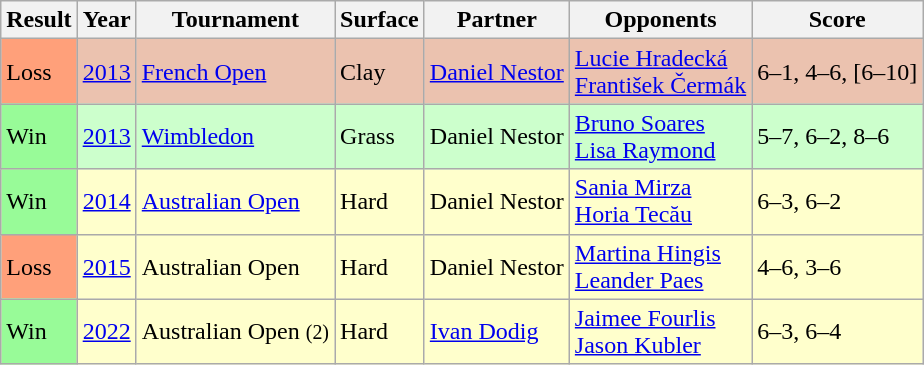<table class="sortable wikitable">
<tr>
<th>Result</th>
<th>Year</th>
<th>Tournament</th>
<th>Surface</th>
<th>Partner</th>
<th>Opponents</th>
<th>Score</th>
</tr>
<tr style="background:#ebc2af;">
<td style="background:#ffa07a;">Loss</td>
<td><a href='#'>2013</a></td>
<td><a href='#'>French Open</a></td>
<td>Clay</td>
<td> <a href='#'>Daniel Nestor</a></td>
<td> <a href='#'>Lucie Hradecká</a><br> <a href='#'>František Čermák</a></td>
<td>6–1, 4–6, [6–10]</td>
</tr>
<tr style="background:#cfc;">
<td style="background:#98fb98;">Win</td>
<td><a href='#'>2013</a></td>
<td><a href='#'>Wimbledon</a></td>
<td>Grass</td>
<td> Daniel Nestor</td>
<td> <a href='#'>Bruno Soares</a><br> <a href='#'>Lisa Raymond</a></td>
<td>5–7, 6–2, 8–6</td>
</tr>
<tr style="background:#ffc;">
<td style="background:#98fb98;">Win</td>
<td><a href='#'>2014</a></td>
<td><a href='#'>Australian Open</a></td>
<td>Hard</td>
<td> Daniel Nestor</td>
<td> <a href='#'>Sania Mirza</a><br> <a href='#'>Horia Tecău</a></td>
<td>6–3, 6–2</td>
</tr>
<tr style="background:#ffc;">
<td style="background:#ffa07a;">Loss</td>
<td><a href='#'>2015</a></td>
<td>Australian Open</td>
<td>Hard</td>
<td> Daniel Nestor</td>
<td> <a href='#'>Martina Hingis</a><br> <a href='#'>Leander Paes</a></td>
<td>4–6, 3–6</td>
</tr>
<tr style="background:#ffc;">
<td style="background:#98fb98;">Win</td>
<td><a href='#'>2022</a></td>
<td>Australian Open <small>(2)</small></td>
<td>Hard</td>
<td> <a href='#'>Ivan Dodig</a></td>
<td> <a href='#'>Jaimee Fourlis</a><br> <a href='#'>Jason Kubler</a></td>
<td>6–3, 6–4</td>
</tr>
</table>
